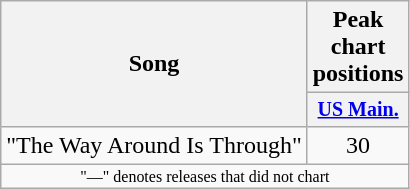<table class="wikitable" style="text-align:center;">
<tr>
<th rowspan="2">Song</th>
<th>Peak chart positions</th>
</tr>
<tr style="font-size:smaller;">
<th width="45"><a href='#'>US Main.</a></th>
</tr>
<tr>
<td align="left">"The Way Around Is Through"</td>
<td>30</td>
</tr>
<tr>
<td colspan="8" style="font-size:8pt">"—" denotes releases that did not chart</td>
</tr>
</table>
